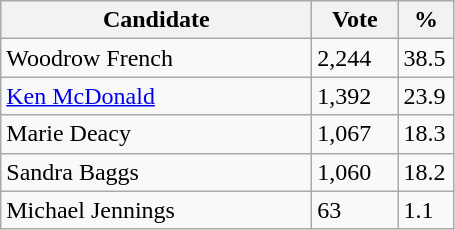<table class="wikitable">
<tr>
<th bgcolor="#DDDDFF" width="200px">Candidate</th>
<th bgcolor="#DDDDFF" width="50px">Vote</th>
<th bgcolor="#DDDDFF" width="30px">%</th>
</tr>
<tr>
<td>Woodrow French</td>
<td>2,244</td>
<td>38.5</td>
</tr>
<tr>
<td><a href='#'>Ken McDonald</a></td>
<td>1,392</td>
<td>23.9</td>
</tr>
<tr>
<td>Marie Deacy</td>
<td>1,067</td>
<td>18.3</td>
</tr>
<tr>
<td>Sandra Baggs</td>
<td>1,060</td>
<td>18.2</td>
</tr>
<tr>
<td>Michael Jennings</td>
<td>63</td>
<td>1.1</td>
</tr>
</table>
